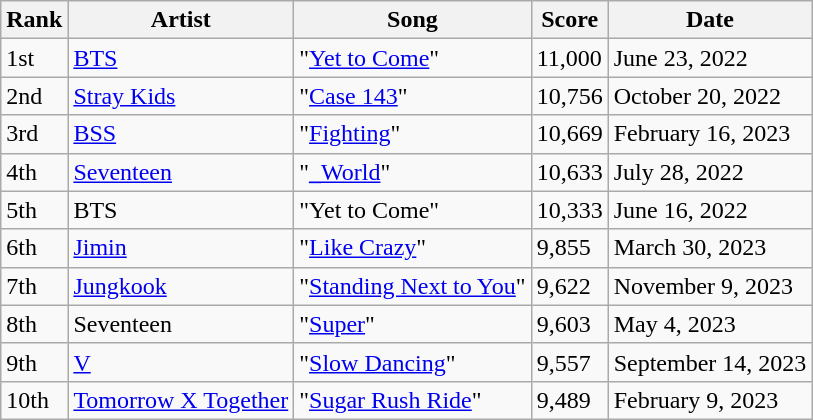<table class="wikitable">
<tr>
<th style=text-align:center>Rank</th>
<th style=text-align:center>Artist</th>
<th style=text-align:center>Song</th>
<th style=text-align:center>Score</th>
<th style=text-align:center>Date</th>
</tr>
<tr>
<td>1st</td>
<td><a href='#'>BTS</a></td>
<td>"<a href='#'>Yet to Come</a>"</td>
<td>11,000</td>
<td>June 23, 2022</td>
</tr>
<tr>
<td>2nd</td>
<td><a href='#'>Stray Kids</a></td>
<td>"<a href='#'>Case 143</a>"</td>
<td>10,756</td>
<td>October 20, 2022</td>
</tr>
<tr>
<td>3rd</td>
<td><a href='#'>BSS</a></td>
<td>"<a href='#'>Fighting</a>"</td>
<td>10,669</td>
<td>February 16, 2023</td>
</tr>
<tr>
<td>4th</td>
<td><a href='#'>Seventeen</a></td>
<td>"<a href='#'>_World</a>"</td>
<td>10,633</td>
<td>July 28, 2022</td>
</tr>
<tr>
<td>5th</td>
<td>BTS</td>
<td>"Yet to Come"</td>
<td>10,333</td>
<td>June 16, 2022</td>
</tr>
<tr>
<td>6th</td>
<td><a href='#'>Jimin</a></td>
<td>"<a href='#'>Like Crazy</a>"</td>
<td>9,855</td>
<td>March 30, 2023</td>
</tr>
<tr>
<td>7th</td>
<td><a href='#'>Jungkook</a></td>
<td>"<a href='#'>Standing Next to You</a>"</td>
<td>9,622</td>
<td>November 9, 2023</td>
</tr>
<tr>
<td>8th</td>
<td>Seventeen</td>
<td>"<a href='#'>Super</a>"</td>
<td>9,603</td>
<td>May 4, 2023</td>
</tr>
<tr>
<td>9th</td>
<td><a href='#'>V</a></td>
<td>"<a href='#'>Slow Dancing</a>"</td>
<td>9,557</td>
<td>September 14, 2023</td>
</tr>
<tr>
<td>10th</td>
<td><a href='#'>Tomorrow X Together</a></td>
<td>"<a href='#'>Sugar Rush Ride</a>"</td>
<td>9,489</td>
<td>February 9, 2023</td>
</tr>
</table>
